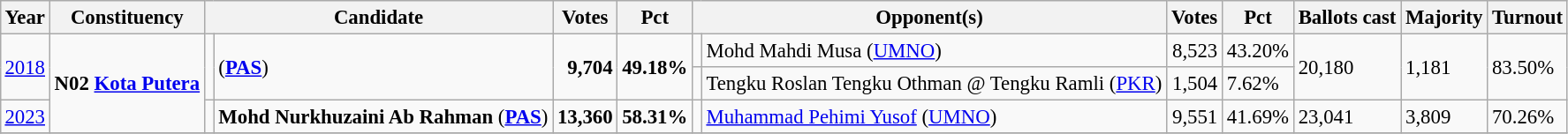<table class="wikitable" style="margin:0.5em ; font-size:95%">
<tr>
<th>Year</th>
<th>Constituency</th>
<th colspan=2>Candidate</th>
<th>Votes</th>
<th>Pct</th>
<th colspan=2>Opponent(s)</th>
<th>Votes</th>
<th>Pct</th>
<th>Ballots cast</th>
<th>Majority</th>
<th>Turnout</th>
</tr>
<tr>
<td rowspan=2><a href='#'>2018</a></td>
<td rowspan=3><strong>N02 <a href='#'>Kota Putera</a></strong></td>
<td rowspan=2 ></td>
<td rowspan=2> (<a href='#'><strong>PAS</strong></a>)</td>
<td rowspan=2 align="right"><strong>9,704</strong></td>
<td rowspan=2><strong>49.18%</strong></td>
<td></td>
<td>Mohd Mahdi Musa (<a href='#'>UMNO</a>)</td>
<td align="right">8,523</td>
<td>43.20%</td>
<td rowspan=2>20,180</td>
<td rowspan=2>1,181</td>
<td rowspan=2>83.50%</td>
</tr>
<tr>
<td></td>
<td>Tengku Roslan Tengku Othman @ Tengku Ramli (<a href='#'>PKR</a>)</td>
<td align="right">1,504</td>
<td>7.62%</td>
</tr>
<tr>
<td><a href='#'>2023</a></td>
<td></td>
<td><strong>Mohd Nurkhuzaini Ab Rahman</strong> (<a href='#'><strong>PAS</strong></a>)</td>
<td align="right"><strong>13,360</strong></td>
<td><strong>58.31%</strong></td>
<td></td>
<td><a href='#'>Muhammad Pehimi Yusof</a> (<a href='#'>UMNO</a>)</td>
<td align="right">9,551</td>
<td>41.69%</td>
<td>23,041</td>
<td>3,809</td>
<td>70.26%</td>
</tr>
<tr>
</tr>
</table>
